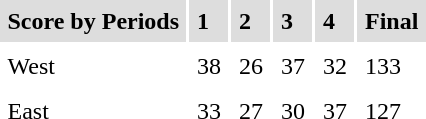<table cellpadding=5>
<tr bgcolor="#dddddd">
<td><strong>Score by Periods</strong></td>
<td><strong>1</strong></td>
<td><strong>2</strong></td>
<td><strong>3</strong></td>
<td><strong>4</strong></td>
<td><strong>Final</strong></td>
</tr>
<tr>
<td>West</td>
<td>38</td>
<td>26</td>
<td>37</td>
<td>32</td>
<td>133</td>
</tr>
<tr>
<td>East</td>
<td>33</td>
<td>27</td>
<td>30</td>
<td>37</td>
<td>127</td>
</tr>
<tr>
</tr>
</table>
